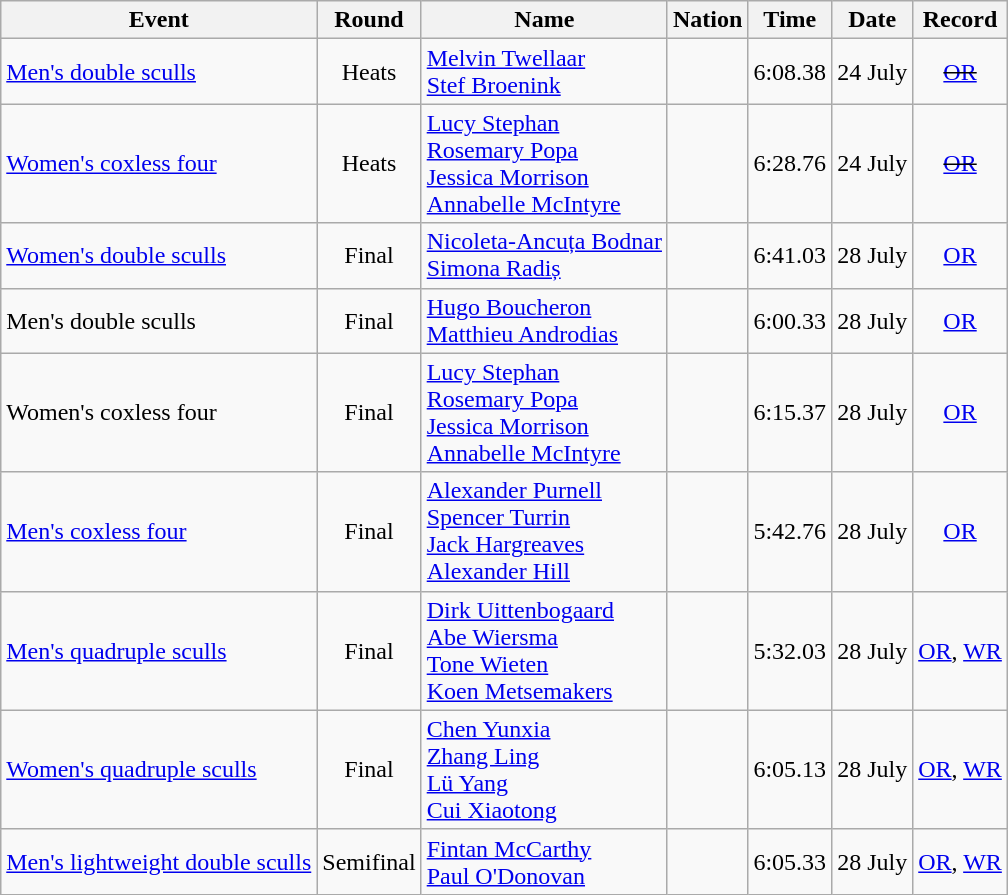<table class="wikitable">
<tr>
<th>Event</th>
<th>Round</th>
<th>Name</th>
<th>Nation</th>
<th>Time</th>
<th>Date</th>
<th>Record</th>
</tr>
<tr>
<td><a href='#'>Men's double sculls</a></td>
<td align=center>Heats</td>
<td><a href='#'>Melvin Twellaar</a><br><a href='#'>Stef Broenink</a></td>
<td></td>
<td>6:08.38</td>
<td>24 July</td>
<td align=center><s><a href='#'>OR</a></s></td>
</tr>
<tr>
<td><a href='#'>Women's coxless four</a></td>
<td align=center>Heats</td>
<td><a href='#'>Lucy Stephan</a><br><a href='#'>Rosemary Popa</a><br><a href='#'>Jessica Morrison</a><br><a href='#'>Annabelle McIntyre</a></td>
<td></td>
<td>6:28.76</td>
<td>24 July</td>
<td align=center><s><a href='#'>OR</a></s></td>
</tr>
<tr>
<td><a href='#'>Women's double sculls</a></td>
<td align=center>Final</td>
<td><a href='#'>Nicoleta-Ancuța Bodnar</a><br><a href='#'>Simona Radiș</a></td>
<td></td>
<td>6:41.03</td>
<td>28 July</td>
<td align=center><a href='#'>OR</a></td>
</tr>
<tr>
<td>Men's double sculls</td>
<td align=center>Final</td>
<td><a href='#'>Hugo Boucheron</a><br><a href='#'>Matthieu Androdias</a></td>
<td></td>
<td>6:00.33</td>
<td>28 July</td>
<td align=center><a href='#'>OR</a></td>
</tr>
<tr>
<td>Women's coxless four</td>
<td align=center>Final</td>
<td><a href='#'>Lucy Stephan</a><br><a href='#'>Rosemary Popa</a><br><a href='#'>Jessica Morrison</a><br><a href='#'>Annabelle McIntyre</a></td>
<td></td>
<td>6:15.37</td>
<td>28 July</td>
<td align=center><a href='#'>OR</a></td>
</tr>
<tr>
<td><a href='#'>Men's coxless four</a></td>
<td align=center>Final</td>
<td><a href='#'>Alexander Purnell</a><br><a href='#'>Spencer Turrin</a><br><a href='#'>Jack Hargreaves</a><br><a href='#'>Alexander Hill</a></td>
<td></td>
<td>5:42.76</td>
<td>28 July</td>
<td align=center><a href='#'>OR</a></td>
</tr>
<tr>
<td><a href='#'>Men's quadruple sculls</a></td>
<td align=center>Final</td>
<td><a href='#'>Dirk Uittenbogaard</a><br><a href='#'>Abe Wiersma</a><br><a href='#'>Tone Wieten</a><br><a href='#'>Koen Metsemakers</a></td>
<td></td>
<td>5:32.03</td>
<td>28 July</td>
<td align=center><a href='#'>OR</a>, <a href='#'>WR</a></td>
</tr>
<tr>
<td><a href='#'>Women's quadruple sculls</a></td>
<td align=center>Final</td>
<td><a href='#'>Chen Yunxia</a><br><a href='#'>Zhang Ling</a><br><a href='#'>Lü Yang</a><br><a href='#'>Cui Xiaotong</a></td>
<td></td>
<td>6:05.13</td>
<td>28 July</td>
<td align=center><a href='#'>OR</a>, <a href='#'>WR</a></td>
</tr>
<tr>
<td><a href='#'>Men's lightweight double sculls</a></td>
<td align=center>Semifinal</td>
<td><a href='#'>Fintan McCarthy</a><br><a href='#'>Paul O'Donovan</a></td>
<td></td>
<td>6:05.33</td>
<td>28 July</td>
<td align=center><a href='#'>OR</a>, <a href='#'>WR</a></td>
</tr>
</table>
